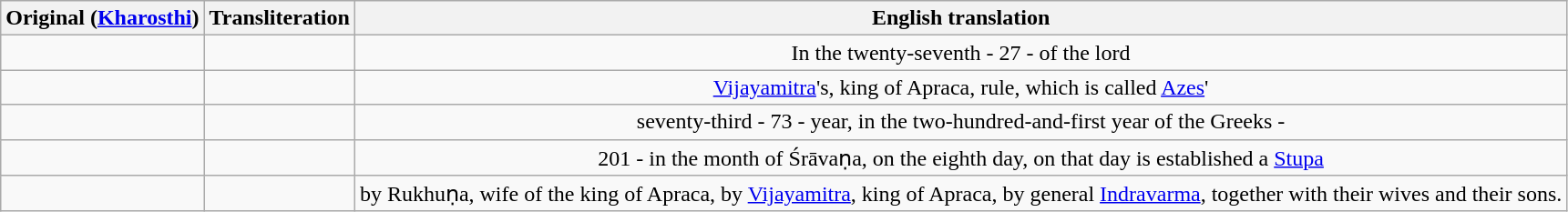<table class ="wikitable" style="text-align:center">
<tr>
<th>Original (<a href='#'>Kharosthi</a>)</th>
<th>Transliteration</th>
<th>English translation</th>
</tr>
<tr>
<td></td>
<td></td>
<td>In the twenty-seventh - 27 - of the lord</td>
</tr>
<tr>
<td></td>
<td></td>
<td><a href='#'>Vijayamitra</a>'s, king of Apraca, rule, which is called <a href='#'>Azes</a>'</td>
</tr>
<tr>
<td></td>
<td></td>
<td>seventy-third - 73 - year, in the two-hundred-and-first year of the Greeks -</td>
</tr>
<tr>
<td></td>
<td></td>
<td>201 - in the month of Śrāvaṇa, on the eighth day, on that day is established a <a href='#'>Stupa</a></td>
</tr>
<tr>
<td></td>
<td></td>
<td>by Rukhuṇa, wife of the king of Apraca, by <a href='#'>Vijayamitra</a>, king of Apraca, by general <a href='#'>Indravarma</a>, together with their wives and their sons.</td>
</tr>
</table>
